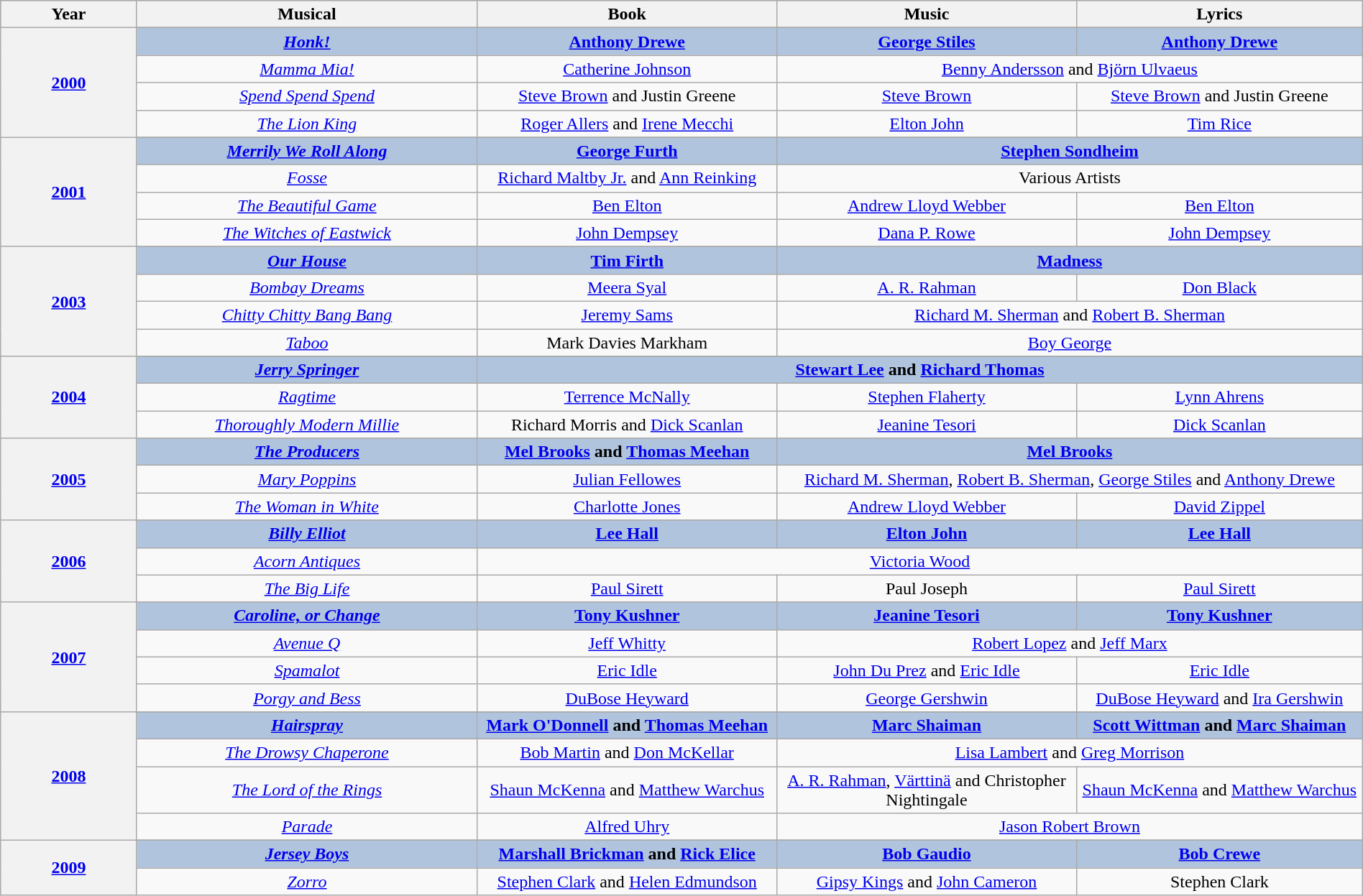<table class="wikitable" style="width:100%; text-align:center;">
<tr style="background:#bebebe;">
<th style="width:10%;">Year</th>
<th style="width:25%;">Musical</th>
<th style="width:22%;">Book</th>
<th style="width:22%;">Music</th>
<th style="width:22%;">Lyrics</th>
</tr>
<tr>
<th rowspan="5" align="center"><a href='#'>2000</a></th>
</tr>
<tr style="background:#B0C4DE">
<td><strong><em><a href='#'>Honk!</a></em></strong></td>
<td><strong><a href='#'>Anthony Drewe</a></strong></td>
<td><strong><a href='#'>George Stiles</a></strong></td>
<td><strong><a href='#'>Anthony Drewe</a></strong></td>
</tr>
<tr>
<td><em><a href='#'>Mamma Mia!</a></em></td>
<td><a href='#'>Catherine Johnson</a></td>
<td colspan="2"><a href='#'>Benny Andersson</a> and <a href='#'>Björn Ulvaeus</a></td>
</tr>
<tr>
<td><em><a href='#'>Spend Spend Spend</a></em></td>
<td><a href='#'>Steve Brown</a> and Justin Greene</td>
<td><a href='#'>Steve Brown</a></td>
<td><a href='#'>Steve Brown</a> and Justin Greene</td>
</tr>
<tr>
<td><em><a href='#'>The Lion King</a></em></td>
<td><a href='#'>Roger Allers</a> and <a href='#'>Irene Mecchi</a></td>
<td><a href='#'>Elton John</a></td>
<td><a href='#'>Tim Rice</a></td>
</tr>
<tr>
<th rowspan="5" align="center"><a href='#'>2001</a></th>
</tr>
<tr style="background:#B0C4DE">
<td><strong><em><a href='#'>Merrily We Roll Along</a></em></strong></td>
<td><strong><a href='#'>George Furth</a></strong></td>
<td colspan="2"><strong><a href='#'>Stephen Sondheim</a></strong></td>
</tr>
<tr>
<td><em><a href='#'>Fosse</a></em></td>
<td><a href='#'>Richard Maltby Jr.</a> and <a href='#'>Ann Reinking</a></td>
<td colspan="2">Various Artists</td>
</tr>
<tr>
<td><em><a href='#'>The Beautiful Game</a></em></td>
<td><a href='#'>Ben Elton</a></td>
<td><a href='#'>Andrew Lloyd Webber</a></td>
<td><a href='#'>Ben Elton</a></td>
</tr>
<tr>
<td><em><a href='#'>The Witches of Eastwick</a></em></td>
<td><a href='#'>John Dempsey</a></td>
<td><a href='#'>Dana P. Rowe</a></td>
<td><a href='#'>John Dempsey</a></td>
</tr>
<tr>
<th rowspan="5" align="center"><a href='#'>2003</a></th>
</tr>
<tr style="background:#B0C4DE">
<td><strong><em><a href='#'>Our House</a></em></strong></td>
<td><strong><a href='#'>Tim Firth</a></strong></td>
<td colspan="2"><strong><a href='#'>Madness</a></strong></td>
</tr>
<tr>
<td><em><a href='#'>Bombay Dreams</a></em></td>
<td><a href='#'>Meera Syal</a></td>
<td><a href='#'>A. R. Rahman</a></td>
<td><a href='#'>Don Black</a></td>
</tr>
<tr>
<td><em><a href='#'>Chitty Chitty Bang Bang</a></em></td>
<td><a href='#'>Jeremy Sams</a></td>
<td colspan="2"><a href='#'>Richard M. Sherman</a> and <a href='#'>Robert B. Sherman</a></td>
</tr>
<tr>
<td><em><a href='#'>Taboo</a></em></td>
<td>Mark Davies Markham</td>
<td colspan="2"><a href='#'>Boy George</a></td>
</tr>
<tr>
<th rowspan="4" align="center"><a href='#'>2004</a></th>
</tr>
<tr style="background:#B0C4DE">
<td><strong><em><a href='#'>Jerry Springer</a></em></strong></td>
<td colspan="3"><strong><a href='#'>Stewart Lee</a> and <a href='#'>Richard Thomas</a></strong></td>
</tr>
<tr>
<td><em><a href='#'>Ragtime</a></em></td>
<td><a href='#'>Terrence McNally</a></td>
<td><a href='#'>Stephen Flaherty</a></td>
<td><a href='#'>Lynn Ahrens</a></td>
</tr>
<tr>
<td><em><a href='#'>Thoroughly Modern Millie</a></em></td>
<td>Richard Morris and <a href='#'>Dick Scanlan</a></td>
<td><a href='#'>Jeanine Tesori</a></td>
<td><a href='#'>Dick Scanlan</a></td>
</tr>
<tr>
<th rowspan="4" align="center"><a href='#'>2005</a></th>
</tr>
<tr style="background:#B0C4DE">
<td><strong><em><a href='#'>The Producers</a></em></strong></td>
<td><strong><a href='#'>Mel Brooks</a> and <a href='#'>Thomas Meehan</a></strong></td>
<td colspan="2"><strong><a href='#'>Mel Brooks</a></strong></td>
</tr>
<tr>
<td><em><a href='#'>Mary Poppins</a></em></td>
<td><a href='#'>Julian Fellowes</a></td>
<td colspan="2"><a href='#'>Richard M. Sherman</a>, <a href='#'>Robert B. Sherman</a>, <a href='#'>George Stiles</a> and <a href='#'>Anthony Drewe</a></td>
</tr>
<tr>
<td><em><a href='#'>The Woman in White</a></em></td>
<td><a href='#'>Charlotte Jones</a></td>
<td><a href='#'>Andrew Lloyd Webber</a></td>
<td><a href='#'>David Zippel</a></td>
</tr>
<tr>
<th rowspan="4" align="center"><a href='#'>2006</a></th>
</tr>
<tr style="background:#B0C4DE">
<td><strong><em><a href='#'>Billy Elliot</a></em></strong></td>
<td><strong><a href='#'>Lee Hall</a></strong></td>
<td><strong><a href='#'>Elton John</a></strong></td>
<td><strong><a href='#'>Lee Hall</a></strong></td>
</tr>
<tr>
<td><em><a href='#'>Acorn Antiques</a></em></td>
<td colspan="3"><a href='#'>Victoria Wood</a></td>
</tr>
<tr>
<td><em><a href='#'>The Big Life</a></em></td>
<td><a href='#'>Paul Sirett</a></td>
<td>Paul Joseph</td>
<td><a href='#'>Paul Sirett</a></td>
</tr>
<tr>
<th rowspan="5" align="center"><a href='#'>2007</a></th>
</tr>
<tr style="background:#B0C4DE">
<td><strong><em><a href='#'>Caroline, or Change</a></em></strong></td>
<td><strong><a href='#'>Tony Kushner</a></strong></td>
<td><strong><a href='#'>Jeanine Tesori</a></strong></td>
<td><strong><a href='#'>Tony Kushner</a></strong></td>
</tr>
<tr>
<td><em><a href='#'>Avenue Q</a></em></td>
<td><a href='#'>Jeff Whitty</a></td>
<td colspan="2"><a href='#'>Robert Lopez</a> and <a href='#'>Jeff Marx</a></td>
</tr>
<tr>
<td><em><a href='#'>Spamalot</a></em></td>
<td><a href='#'>Eric Idle</a></td>
<td><a href='#'>John Du Prez</a> and <a href='#'>Eric Idle</a></td>
<td><a href='#'>Eric Idle</a></td>
</tr>
<tr>
<td><em><a href='#'>Porgy and Bess</a></em></td>
<td><a href='#'>DuBose Heyward</a></td>
<td><a href='#'>George Gershwin</a></td>
<td><a href='#'>DuBose Heyward</a> and <a href='#'>Ira Gershwin</a></td>
</tr>
<tr>
<th rowspan="5" align="center"><a href='#'>2008</a></th>
</tr>
<tr style="background:#B0C4DE">
<td><strong><em><a href='#'>Hairspray</a></em></strong></td>
<td><strong><a href='#'>Mark O'Donnell</a> and <a href='#'>Thomas Meehan</a></strong></td>
<td><strong><a href='#'>Marc Shaiman</a></strong></td>
<td><strong><a href='#'>Scott Wittman</a> and <a href='#'>Marc Shaiman</a></strong></td>
</tr>
<tr>
<td><em><a href='#'>The Drowsy Chaperone</a></em></td>
<td><a href='#'>Bob Martin</a> and <a href='#'>Don McKellar</a></td>
<td colspan="2"><a href='#'>Lisa Lambert</a> and <a href='#'>Greg Morrison</a></td>
</tr>
<tr>
<td><em><a href='#'>The Lord of the Rings</a></em></td>
<td><a href='#'>Shaun McKenna</a> and <a href='#'>Matthew Warchus</a></td>
<td><a href='#'>A. R. Rahman</a>, <a href='#'>Värttinä</a> and Christopher Nightingale</td>
<td><a href='#'>Shaun McKenna</a> and <a href='#'>Matthew Warchus</a></td>
</tr>
<tr>
<td><em><a href='#'>Parade</a></em></td>
<td><a href='#'>Alfred Uhry</a></td>
<td colspan="2"><a href='#'>Jason Robert Brown</a></td>
</tr>
<tr>
<th rowspan="3" align="center"><a href='#'>2009</a></th>
</tr>
<tr style="background:#B0C4DE">
<td><strong><em><a href='#'>Jersey Boys</a></em></strong></td>
<td><strong><a href='#'>Marshall Brickman</a> and <a href='#'>Rick Elice</a></strong></td>
<td><strong><a href='#'>Bob Gaudio</a></strong></td>
<td><strong><a href='#'>Bob Crewe</a></strong></td>
</tr>
<tr>
<td><em><a href='#'>Zorro</a></em></td>
<td><a href='#'>Stephen Clark</a> and <a href='#'>Helen Edmundson</a></td>
<td><a href='#'>Gipsy Kings</a> and <a href='#'>John Cameron</a></td>
<td>Stephen Clark</td>
</tr>
</table>
